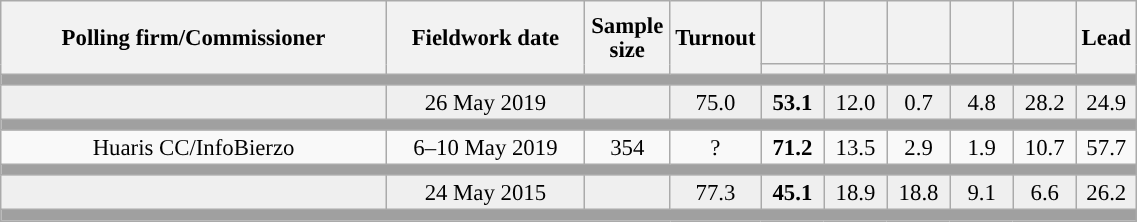<table class="wikitable collapsible collapsed" style="text-align:center; font-size:95%; line-height:16px;">
<tr style="height:42px;">
<th style="width:250px;" rowspan="2">Polling firm/Commissioner</th>
<th style="width:125px;" rowspan="2">Fieldwork date</th>
<th style="width:50px;" rowspan="2">Sample size</th>
<th style="width:45px;" rowspan="2">Turnout</th>
<th style="width:35px;"></th>
<th style="width:35px;"></th>
<th style="width:35px;"></th>
<th style="width:35px;"></th>
<th style="width:35px;"></th>
<th style="width:30px;" rowspan="2">Lead</th>
</tr>
<tr>
<th style="color:inherit;background:"></th>
<th style="color:inherit;background:"></th>
<th style="color:inherit;background:"></th>
<th style="color:inherit;background:"></th>
<th style="color:inherit;background:"></th>
</tr>
<tr>
<td colspan="11" style="background:#A0A0A0"></td>
</tr>
<tr style="background:#EFEFEF;">
<td><strong></strong></td>
<td>26 May 2019</td>
<td></td>
<td>75.0</td>
<td><strong>53.1</strong><br></td>
<td>12.0<br></td>
<td>0.7<br></td>
<td>4.8<br></td>
<td>28.2<br></td>
<td style="background:">24.9</td>
</tr>
<tr>
<td colspan="11" style="background:#A0A0A0"></td>
</tr>
<tr>
<td>Huaris CC/InfoBierzo</td>
<td>6–10 May 2019</td>
<td>354</td>
<td>?</td>
<td><strong>71.2</strong></td>
<td>13.5</td>
<td>2.9</td>
<td>1.9</td>
<td>10.7</td>
<td style="background:">57.7</td>
</tr>
<tr>
<td colspan="11" style="background:#A0A0A0"></td>
</tr>
<tr style="background:#EFEFEF;">
<td><strong></strong></td>
<td>24 May 2015</td>
<td></td>
<td>77.3</td>
<td><strong>45.1</strong><br></td>
<td>18.9<br></td>
<td>18.8<br></td>
<td>9.1<br></td>
<td>6.6<br></td>
<td style="background:">26.2</td>
</tr>
<tr>
<td colspan="11" style="background:#A0A0A0"></td>
</tr>
</table>
